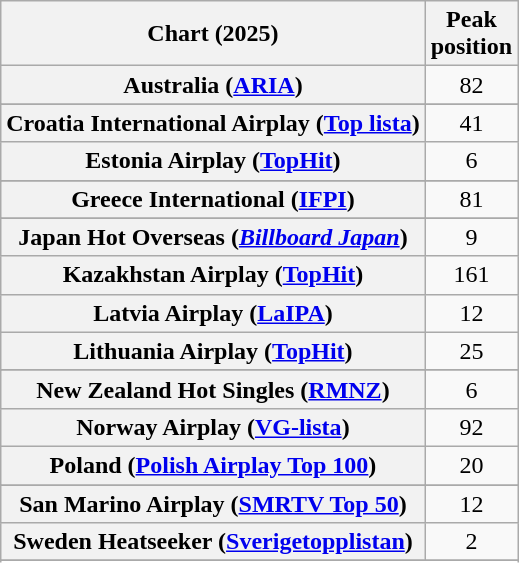<table class="wikitable sortable plainrowheaders" style="text-align:center">
<tr>
<th scope="col">Chart (2025)</th>
<th scope="col">Peak<br>position</th>
</tr>
<tr>
<th scope="row">Australia (<a href='#'>ARIA</a>)</th>
<td>82</td>
</tr>
<tr>
</tr>
<tr>
</tr>
<tr>
</tr>
<tr>
<th scope="row">Croatia International Airplay (<a href='#'>Top lista</a>)</th>
<td>41</td>
</tr>
<tr>
<th scope="row">Estonia Airplay (<a href='#'>TopHit</a>)</th>
<td>6</td>
</tr>
<tr>
</tr>
<tr>
</tr>
<tr>
<th scope="row">Greece International (<a href='#'>IFPI</a>)</th>
<td>81</td>
</tr>
<tr>
</tr>
<tr>
<th scope="row">Japan Hot Overseas (<em><a href='#'>Billboard Japan</a></em>)</th>
<td>9</td>
</tr>
<tr>
<th scope="row">Kazakhstan Airplay (<a href='#'>TopHit</a>)</th>
<td>161</td>
</tr>
<tr>
<th scope="row">Latvia Airplay (<a href='#'>LaIPA</a>)</th>
<td>12</td>
</tr>
<tr>
<th scope="row">Lithuania Airplay (<a href='#'>TopHit</a>)</th>
<td>25</td>
</tr>
<tr>
</tr>
<tr>
<th scope="row">New Zealand Hot Singles (<a href='#'>RMNZ</a>)</th>
<td>6</td>
</tr>
<tr>
<th scope="row">Norway Airplay (<a href='#'>VG-lista</a>)</th>
<td>92</td>
</tr>
<tr>
<th scope="row">Poland (<a href='#'>Polish Airplay Top 100</a>)</th>
<td>20</td>
</tr>
<tr>
</tr>
<tr>
<th scope="row">San Marino Airplay (<a href='#'>SMRTV Top 50</a>)</th>
<td>12</td>
</tr>
<tr>
<th scope="row">Sweden Heatseeker (<a href='#'>Sverigetopplistan</a>)</th>
<td>2</td>
</tr>
<tr>
</tr>
<tr>
</tr>
<tr>
</tr>
<tr>
</tr>
<tr>
</tr>
</table>
